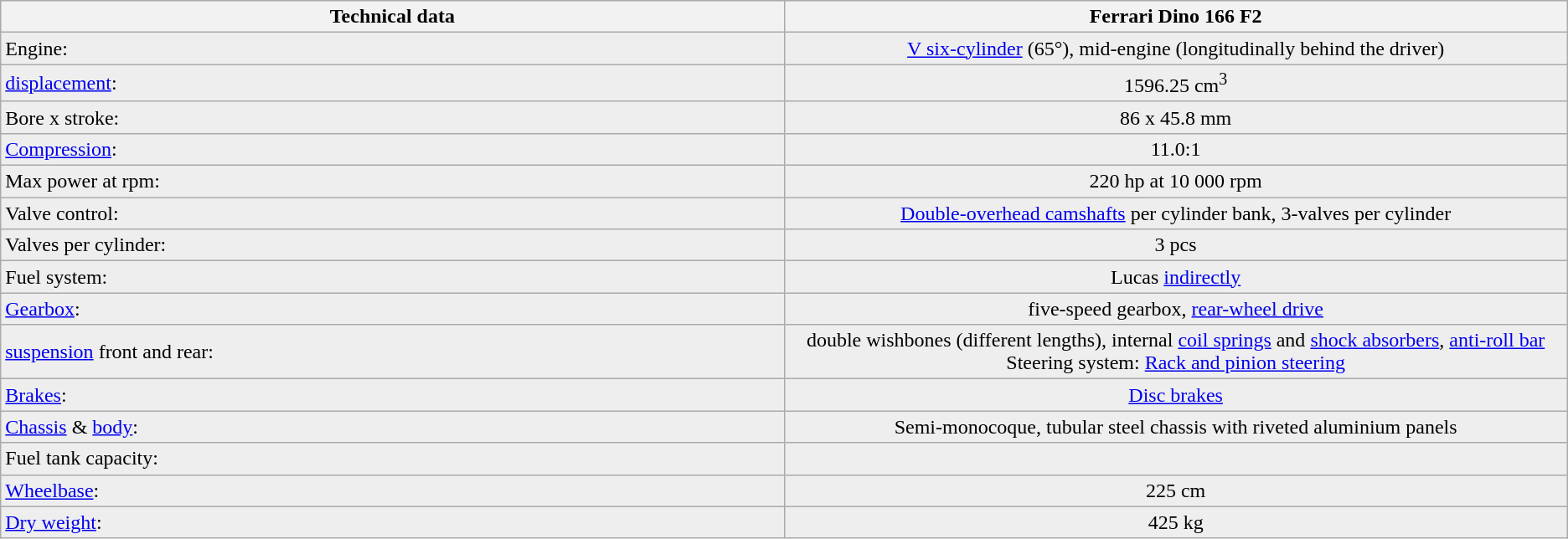<table class="prettytable">
<tr ---- bgcolor="#DDDDDD">
<th width="25%">Technical data</th>
<th width="25%">Ferrari Dino 166 F2</th>
</tr>
<tr ---- bgcolor="#EEEEEE">
<td>Engine: </td>
<td align="center"><a href='#'>V six-cylinder</a> (65°), mid-engine (longitudinally behind the driver)</td>
</tr>
<tr ---- bgcolor="#EEEEEE">
<td><a href='#'>displacement</a>: </td>
<td align="center">1596.25 cm<sup>3</sup></td>
</tr>
<tr ---- bgcolor="#EEEEEE">
<td>Bore x stroke: </td>
<td align="center">86 x 45.8 mm</td>
</tr>
<tr ---- bgcolor="#EEEEEE">
<td><a href='#'>Compression</a>: </td>
<td align="center">11.0:1</td>
</tr>
<tr ---- bgcolor="#EEEEEE">
<td>Max power at rpm: </td>
<td align="center">220 hp at 10 000 rpm</td>
</tr>
<tr ---- bgcolor="#EEEEEE">
<td>Valve control: </td>
<td align="center"><a href='#'>Double-overhead camshafts</a> per cylinder bank, 3-valves per cylinder</td>
</tr>
<tr ---- bgcolor="#EEEEEE">
<td>Valves per cylinder: </td>
<td align="center">3 pcs</td>
</tr>
<tr ---- bgcolor="#EEEEEE">
<td>Fuel system: </td>
<td align="center">Lucas <a href='#'>indirectly</a></td>
</tr>
<tr ---- bgcolor="#EEEEEE">
<td><a href='#'>Gearbox</a>: </td>
<td align="center">five-speed gearbox, <a href='#'>rear-wheel drive</a></td>
</tr>
<tr ---- bgcolor="#EEEEEE">
<td><a href='#'>suspension</a> front and rear: </td>
<td align="center">double wishbones (different lengths), internal <a href='#'>coil springs</a> and <a href='#'>shock absorbers</a>, <a href='#'>anti-roll bar</a><br>Steering system: <a href='#'>Rack and pinion steering</a></td>
</tr>
<tr ---- bgcolor="#EEEEEE">
<td><a href='#'>Brakes</a>: </td>
<td align="center"><a href='#'>Disc brakes</a></td>
</tr>
<tr ---- bgcolor="#EEEEEE">
<td><a href='#'>Chassis</a> & <a href='#'>body</a>: </td>
<td align="center">Semi-monocoque, tubular steel chassis with riveted aluminium panels</td>
</tr>
<tr ---- bgcolor="#EEEEEE">
<td>Fuel tank capacity: </td>
<td align="center"></td>
</tr>
<tr ---- bgcolor="#EEEEEE">
<td><a href='#'>Wheelbase</a>: </td>
<td align="center">225 cm</td>
</tr>
<tr ---- bgcolor="#EEEEEE">
<td><a href='#'>Dry weight</a>: </td>
<td align="center">425 kg</td>
</tr>
</table>
